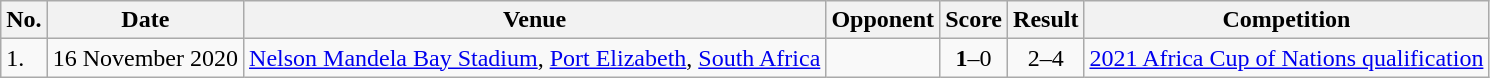<table class="wikitable">
<tr>
<th>No.</th>
<th>Date</th>
<th>Venue</th>
<th>Opponent</th>
<th>Score</th>
<th>Result</th>
<th>Competition</th>
</tr>
<tr>
<td>1.</td>
<td>16 November 2020</td>
<td><a href='#'>Nelson Mandela Bay Stadium</a>, <a href='#'>Port Elizabeth</a>, <a href='#'>South Africa</a></td>
<td></td>
<td align=center><strong>1</strong>–0</td>
<td align=center>2–4</td>
<td><a href='#'>2021 Africa Cup of Nations qualification</a></td>
</tr>
</table>
